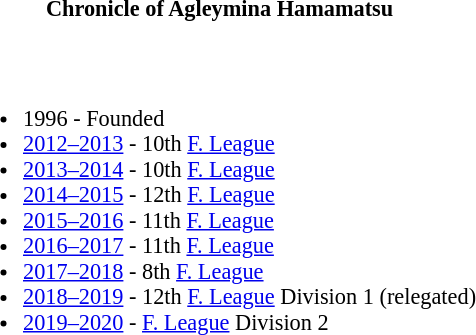<table class="toccolours" style="font-size:93%";>
<tr>
<th colspan="2" align=center>Chronicle of  Agleymina Hamamatsu</th>
</tr>
<tr>
<td><div><br><table>
<tr>
<td valign="top" width="33%"><br><ul><li>1996 - Founded</li><li><a href='#'>2012–2013</a> - 10th <a href='#'>F. League</a></li><li><a href='#'>2013–2014</a> - 10th <a href='#'>F. League</a></li><li><a href='#'>2014–2015</a> - 12th <a href='#'>F. League</a></li><li><a href='#'>2015–2016</a> - 11th <a href='#'>F. League</a></li><li><a href='#'>2016–2017</a> - 11th <a href='#'>F. League</a></li><li><a href='#'>2017–2018</a> - 8th <a href='#'>F. League</a></li><li><a href='#'>2018–2019</a> - 12th <a href='#'>F. League</a> Division 1 (relegated)</li><li><a href='#'>2019–2020</a> - <a href='#'>F. League</a> Division 2</li></ul></td>
</tr>
</table>
</div></td>
</tr>
</table>
